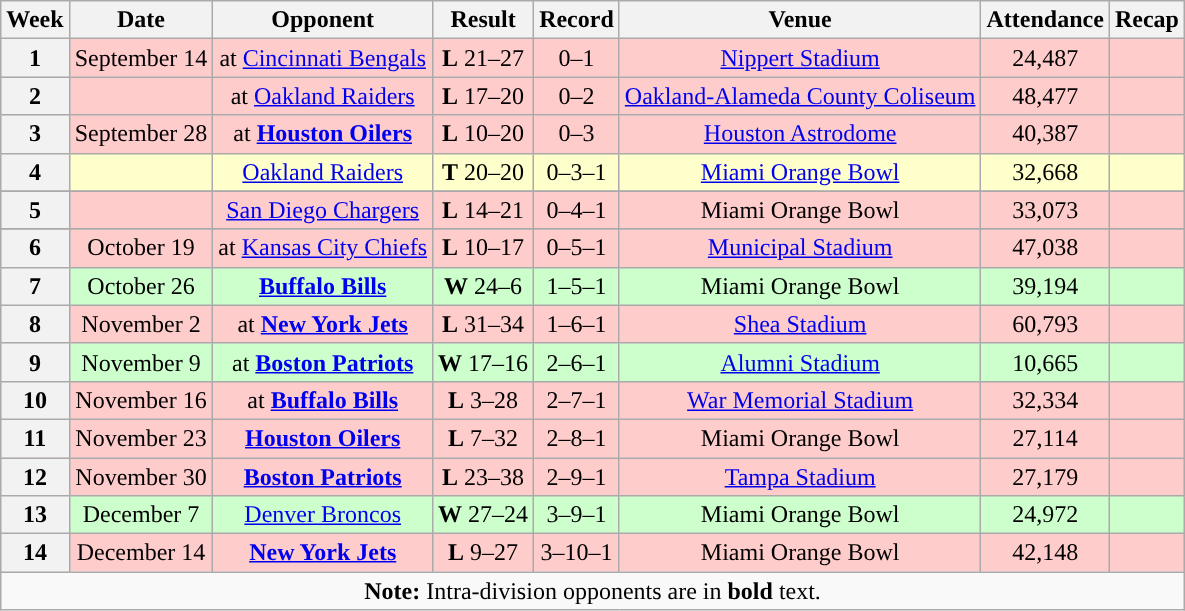<table class="wikitable" style="text-align:center">
<tr>
<th>Week</th>
<th>Date</th>
<th>Opponent</th>
<th>Result</th>
<th>Record</th>
<th>Venue</th>
<th>Attendance</th>
<th>Recap</th>
</tr>
<tr style="background:#fcc">
<th>1</th>
<td>September 14</td>
<td>at <a href='#'>Cincinnati Bengals</a></td>
<td><strong>L</strong> 21–27</td>
<td>0–1</td>
<td><a href='#'>Nippert Stadium</a></td>
<td>24,487</td>
<td></td>
</tr>
<tr style="background:#fcc">
<th>2</th>
<td></td>
<td>at <a href='#'>Oakland Raiders</a></td>
<td><strong>L</strong> 17–20</td>
<td>0–2</td>
<td><a href='#'>Oakland-Alameda County Coliseum</a></td>
<td>48,477</td>
<td></td>
</tr>
<tr style="background:#fcc">
<th>3</th>
<td>September 28</td>
<td>at <strong><a href='#'>Houston Oilers</a></strong></td>
<td><strong>L</strong> 10–20</td>
<td>0–3</td>
<td><a href='#'>Houston Astrodome</a></td>
<td>40,387</td>
<td></td>
</tr>
<tr style="background:#ffc">
<th>4</th>
<td></td>
<td><a href='#'>Oakland Raiders</a></td>
<td><strong>T</strong> 20–20</td>
<td>0–3–1</td>
<td><a href='#'>Miami Orange Bowl</a></td>
<td>32,668</td>
<td></td>
</tr>
<tr>
</tr>
<tr style="background:#fcc">
<th>5</th>
<td></td>
<td><a href='#'>San Diego Chargers</a></td>
<td><strong>L</strong> 14–21</td>
<td>0–4–1</td>
<td>Miami Orange Bowl</td>
<td>33,073</td>
<td></td>
</tr>
<tr>
</tr>
<tr style="background:#fcc">
<th>6</th>
<td>October 19</td>
<td>at <a href='#'>Kansas City Chiefs</a></td>
<td><strong>L</strong> 10–17</td>
<td>0–5–1</td>
<td><a href='#'>Municipal Stadium</a></td>
<td>47,038</td>
<td></td>
</tr>
<tr style="background:#cfc">
<th>7</th>
<td>October 26</td>
<td><strong><a href='#'>Buffalo Bills</a></strong></td>
<td><strong>W</strong> 24–6</td>
<td>1–5–1</td>
<td>Miami Orange Bowl</td>
<td>39,194</td>
<td></td>
</tr>
<tr style="background:#fcc">
<th>8</th>
<td>November 2</td>
<td>at <strong><a href='#'>New York Jets</a></strong></td>
<td><strong>L</strong> 31–34</td>
<td>1–6–1</td>
<td><a href='#'>Shea Stadium</a></td>
<td>60,793</td>
<td></td>
</tr>
<tr style="background:#cfc">
<th>9</th>
<td>November 9</td>
<td>at <strong><a href='#'>Boston Patriots</a></strong></td>
<td><strong>W</strong> 17–16</td>
<td>2–6–1</td>
<td><a href='#'>Alumni Stadium</a></td>
<td>10,665</td>
<td></td>
</tr>
<tr style="background:#fcc">
<th>10</th>
<td>November 16</td>
<td>at <strong><a href='#'>Buffalo Bills</a></strong></td>
<td><strong>L</strong> 3–28</td>
<td>2–7–1</td>
<td><a href='#'>War Memorial Stadium</a></td>
<td>32,334</td>
<td></td>
</tr>
<tr style="background:#fcc">
<th>11</th>
<td>November 23</td>
<td><strong><a href='#'>Houston Oilers</a></strong></td>
<td><strong>L</strong> 7–32</td>
<td>2–8–1</td>
<td>Miami Orange Bowl</td>
<td>27,114</td>
<td></td>
</tr>
<tr style="background:#fcc;">
<th>12</th>
<td>November 30</td>
<td><strong><a href='#'>Boston Patriots</a></strong></td>
<td><strong>L</strong> 23–38</td>
<td>2–9–1</td>
<td><a href='#'>Tampa Stadium</a></td>
<td>27,179</td>
<td></td>
</tr>
<tr style="background:#cfc">
<th>13</th>
<td>December 7</td>
<td><a href='#'>Denver Broncos</a></td>
<td><strong>W</strong> 27–24</td>
<td>3–9–1</td>
<td>Miami Orange Bowl</td>
<td>24,972</td>
<td></td>
</tr>
<tr style="background:#fcc">
<th>14</th>
<td>December 14</td>
<td><strong><a href='#'>New York Jets</a></strong></td>
<td><strong>L</strong> 9–27</td>
<td>3–10–1</td>
<td>Miami Orange Bowl</td>
<td>42,148</td>
<td></td>
</tr>
<tr>
<td colspan="8"><strong>Note:</strong> Intra-division opponents are in <strong>bold</strong> text.</td>
</tr>
</table>
